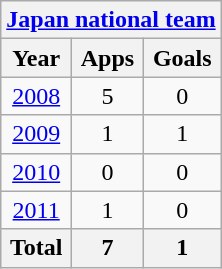<table class="wikitable" style="text-align:center">
<tr>
<th colspan=3><a href='#'>Japan national team</a></th>
</tr>
<tr>
<th>Year</th>
<th>Apps</th>
<th>Goals</th>
</tr>
<tr>
<td><a href='#'>2008</a></td>
<td>5</td>
<td>0</td>
</tr>
<tr>
<td><a href='#'>2009</a></td>
<td>1</td>
<td>1</td>
</tr>
<tr>
<td><a href='#'>2010</a></td>
<td>0</td>
<td>0</td>
</tr>
<tr>
<td><a href='#'>2011</a></td>
<td>1</td>
<td>0</td>
</tr>
<tr>
<th>Total</th>
<th>7</th>
<th>1</th>
</tr>
</table>
